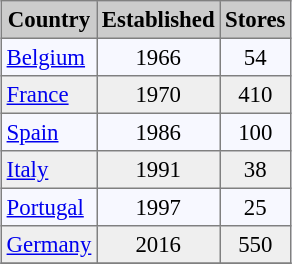<table align=center bgcolor="#f7f8ff" cellpadding="3" cellspacing="0" border="1" style="font-size: 95%; border: gray solid 1px; border-collapse: collapse;" class="sortable">
<tr bgcolor="#CCCCCC">
<td align="center"><strong>Country</strong></td>
<td align="center"><strong>Established</strong></td>
<td align="center"><strong>Stores</strong></td>
</tr>
<tr>
<td align=left> <a href='#'>Belgium</a></td>
<td align=center>1966</td>
<td align=center>54</td>
</tr>
<tr bgcolor="#EFEFEF">
<td align=left> <a href='#'>France</a></td>
<td align=center>1970</td>
<td align=center>410</td>
</tr>
<tr>
<td align=left> <a href='#'>Spain</a></td>
<td align=center>1986</td>
<td align=center>100</td>
</tr>
<tr bgcolor="#EFEFEF">
<td align=left> <a href='#'>Italy</a></td>
<td align=center>1991</td>
<td align=center>38</td>
</tr>
<tr>
<td align=left> <a href='#'>Portugal</a></td>
<td align=center>1997</td>
<td align=center>25</td>
</tr>
<tr bgcolor="#EFEFEF">
<td align=left> <a href='#'>Germany</a></td>
<td align=center>2016</td>
<td align=center>550</td>
</tr>
<tr bgcolor="#EFEFEF">
</tr>
</table>
